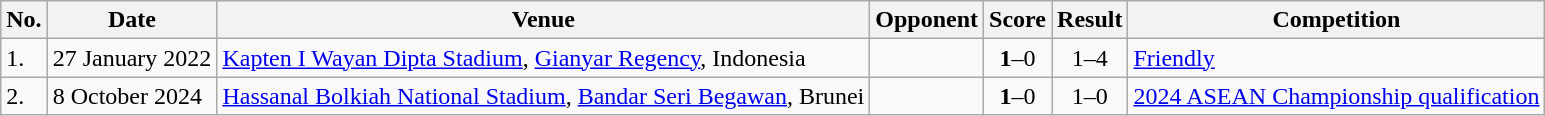<table class="wikitable">
<tr>
<th>No.</th>
<th>Date</th>
<th>Venue</th>
<th>Opponent</th>
<th>Score</th>
<th>Result</th>
<th>Competition</th>
</tr>
<tr>
<td>1.</td>
<td>27 January 2022</td>
<td><a href='#'>Kapten I Wayan Dipta Stadium</a>, <a href='#'>Gianyar Regency</a>, Indonesia</td>
<td></td>
<td align=center><strong>1</strong>–0</td>
<td align=center>1–4</td>
<td><a href='#'>Friendly</a></td>
</tr>
<tr>
<td>2.</td>
<td>8 October 2024</td>
<td><a href='#'>Hassanal Bolkiah National Stadium</a>, <a href='#'>Bandar Seri Begawan</a>, Brunei</td>
<td></td>
<td align=center><strong>1</strong>–0</td>
<td align=center>1–0</td>
<td><a href='#'>2024 ASEAN Championship qualification</a></td>
</tr>
</table>
